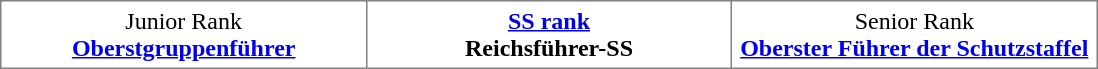<table class="toccolours" border="1" cellpadding="4" cellspacing="0" style="border-collapse: collapse; margin: 0.5em auto; clear: both;">
<tr align="center">
<td width=33%>Junior Rank<br><strong><a href='#'>Oberstgruppenführer</a></strong></td>
<td width=33%><strong><a href='#'>SS rank</a></strong><br><strong>Reichsführer-SS</strong></td>
<td width=33%>Senior Rank<br><strong><a href='#'>Oberster Führer der Schutzstaffel</a></strong></td>
</tr>
</table>
